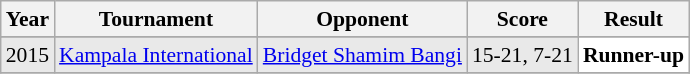<table class="sortable wikitable" style="font-size: 90%;">
<tr>
<th>Year</th>
<th>Tournament</th>
<th>Opponent</th>
<th>Score</th>
<th>Result</th>
</tr>
<tr>
</tr>
<tr style="background:#E9E9E9">
<td align="center">2015</td>
<td align="left"><a href='#'>Kampala International</a></td>
<td align="left"> <a href='#'>Bridget Shamim Bangi</a></td>
<td align="left">15-21, 7-21</td>
<td style="text-align:left; background:white"> <strong>Runner-up</strong></td>
</tr>
<tr>
</tr>
</table>
